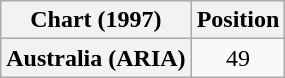<table class="wikitable plainrowheaders" style="text-align:center">
<tr>
<th scope="col">Chart (1997)</th>
<th scope="col">Position</th>
</tr>
<tr>
<th scope="row">Australia (ARIA)</th>
<td>49</td>
</tr>
</table>
